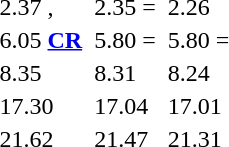<table>
<tr>
<td></td>
<td></td>
<td>2.37 , <strong></strong></td>
<td></td>
<td>2.35 =</td>
<td></td>
<td>2.26</td>
</tr>
<tr>
<td></td>
<td></td>
<td>6.05 <strong><a href='#'>CR</a></strong></td>
<td></td>
<td>5.80 =</td>
<td></td>
<td>5.80 =</td>
</tr>
<tr>
<td></td>
<td></td>
<td>8.35 </td>
<td></td>
<td>8.31 <strong></strong></td>
<td></td>
<td>8.24 <strong></strong></td>
</tr>
<tr>
<td></td>
<td></td>
<td>17.30</td>
<td></td>
<td>17.04 </td>
<td></td>
<td>17.01 </td>
</tr>
<tr>
<td></td>
<td></td>
<td>21.62 </td>
<td></td>
<td>21.47</td>
<td></td>
<td>21.31</td>
</tr>
</table>
